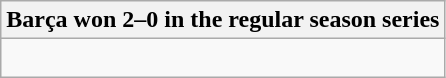<table class="wikitable collapsible collapsed">
<tr>
<th>Barça won 2–0 in the regular season series</th>
</tr>
<tr>
<td><br>
</td>
</tr>
</table>
